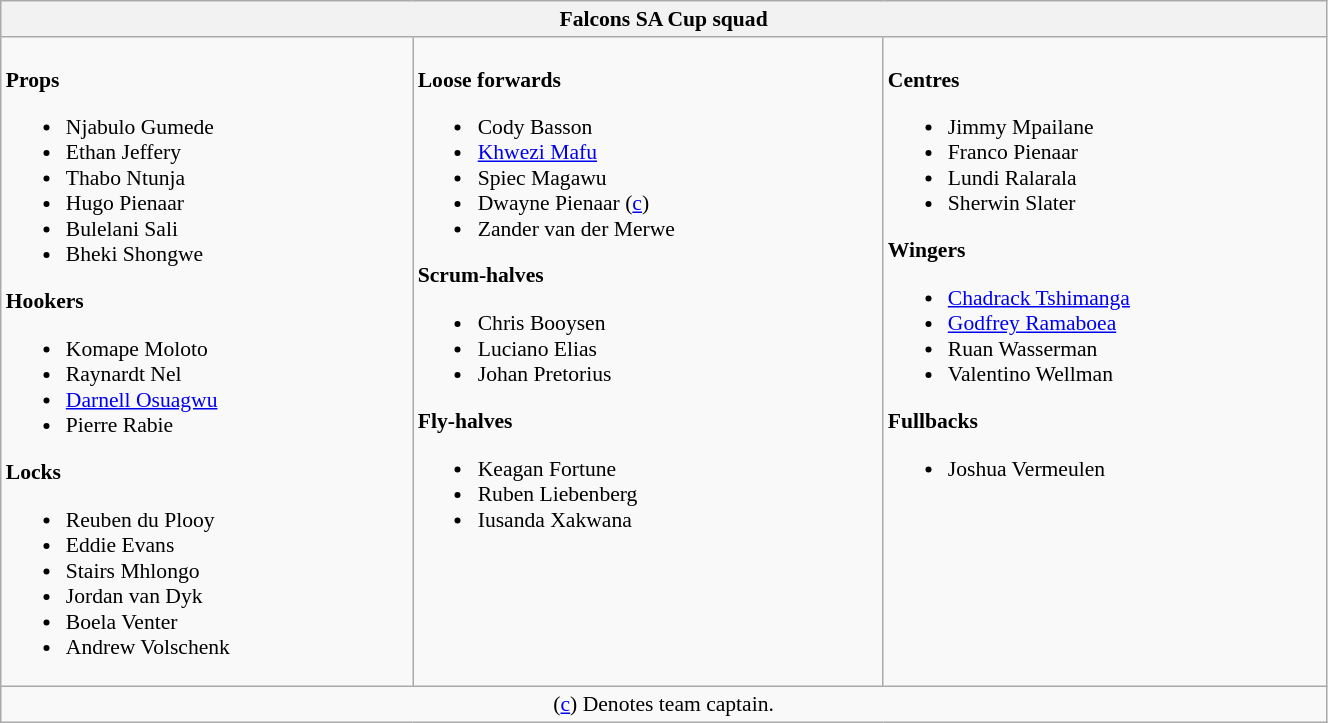<table class="wikitable" style="text-align:left; font-size:90%; width:70%">
<tr>
<th colspan="100%">Falcons SA Cup squad</th>
</tr>
<tr valign="top">
<td><br><strong>Props</strong><ul><li> Njabulo Gumede</li><li> Ethan Jeffery</li><li> Thabo Ntunja</li><li> Hugo Pienaar</li><li> Bulelani Sali</li><li> Bheki Shongwe</li></ul><strong>Hookers</strong><ul><li> Komape Moloto</li><li> Raynardt Nel</li><li> <a href='#'>Darnell Osuagwu</a></li><li> Pierre Rabie</li></ul><strong>Locks</strong><ul><li> Reuben du Plooy</li><li> Eddie Evans</li><li> Stairs Mhlongo</li><li> Jordan van Dyk</li><li> Boela Venter</li><li> Andrew Volschenk</li></ul></td>
<td><br><strong>Loose forwards</strong><ul><li> Cody Basson</li><li> <a href='#'>Khwezi Mafu</a></li><li> Spiec Magawu</li><li> Dwayne Pienaar (<a href='#'>c</a>)</li><li> Zander van der Merwe</li></ul><strong>Scrum-halves</strong><ul><li> Chris Booysen</li><li> Luciano Elias</li><li> Johan Pretorius</li></ul><strong>Fly-halves</strong><ul><li> Keagan Fortune</li><li> Ruben Liebenberg</li><li> Iusanda Xakwana</li></ul></td>
<td><br><strong>Centres</strong><ul><li> Jimmy Mpailane</li><li> Franco Pienaar</li><li> Lundi Ralarala</li><li> Sherwin Slater</li></ul><strong>Wingers</strong><ul><li> <a href='#'>Chadrack Tshimanga</a></li><li> <a href='#'>Godfrey Ramaboea</a></li><li> Ruan Wasserman</li><li> Valentino Wellman</li></ul><strong>Fullbacks</strong><ul><li> Joshua Vermeulen</li></ul></td>
</tr>
<tr>
<td colspan="100%" style="text-align:center;">(<a href='#'>c</a>) Denotes team captain.</td>
</tr>
</table>
